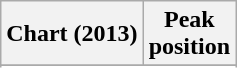<table class="wikitable plainrowheaders sortable" style="text-align:center;">
<tr>
<th scope="col">Chart (2013)</th>
<th scope="col">Peak<br>position</th>
</tr>
<tr>
</tr>
<tr>
</tr>
</table>
